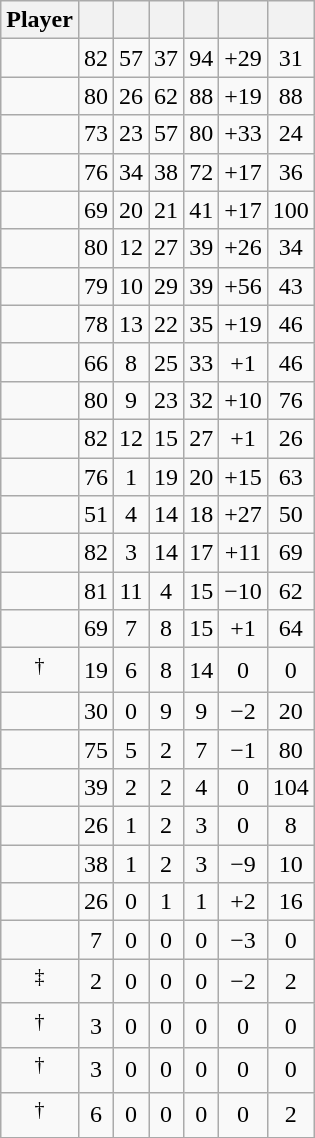<table class="wikitable sortable" style="text-align:center;">
<tr>
<th>Player</th>
<th></th>
<th></th>
<th></th>
<th></th>
<th data-sort-type="number"></th>
<th></th>
</tr>
<tr>
<td></td>
<td>82</td>
<td>57</td>
<td>37</td>
<td>94</td>
<td>+29</td>
<td>31</td>
</tr>
<tr>
<td></td>
<td>80</td>
<td>26</td>
<td>62</td>
<td>88</td>
<td>+19</td>
<td>88</td>
</tr>
<tr>
<td></td>
<td>73</td>
<td>23</td>
<td>57</td>
<td>80</td>
<td>+33</td>
<td>24</td>
</tr>
<tr>
<td></td>
<td>76</td>
<td>34</td>
<td>38</td>
<td>72</td>
<td>+17</td>
<td>36</td>
</tr>
<tr>
<td></td>
<td>69</td>
<td>20</td>
<td>21</td>
<td>41</td>
<td>+17</td>
<td>100</td>
</tr>
<tr>
<td></td>
<td>80</td>
<td>12</td>
<td>27</td>
<td>39</td>
<td>+26</td>
<td>34</td>
</tr>
<tr>
<td></td>
<td>79</td>
<td>10</td>
<td>29</td>
<td>39</td>
<td>+56</td>
<td>43</td>
</tr>
<tr>
<td></td>
<td>78</td>
<td>13</td>
<td>22</td>
<td>35</td>
<td>+19</td>
<td>46</td>
</tr>
<tr>
<td></td>
<td>66</td>
<td>8</td>
<td>25</td>
<td>33</td>
<td>+1</td>
<td>46</td>
</tr>
<tr>
<td></td>
<td>80</td>
<td>9</td>
<td>23</td>
<td>32</td>
<td>+10</td>
<td>76</td>
</tr>
<tr>
<td></td>
<td>82</td>
<td>12</td>
<td>15</td>
<td>27</td>
<td>+1</td>
<td>26</td>
</tr>
<tr>
<td></td>
<td>76</td>
<td>1</td>
<td>19</td>
<td>20</td>
<td>+15</td>
<td>63</td>
</tr>
<tr>
<td></td>
<td>51</td>
<td>4</td>
<td>14</td>
<td>18</td>
<td>+27</td>
<td>50</td>
</tr>
<tr>
<td></td>
<td>82</td>
<td>3</td>
<td>14</td>
<td>17</td>
<td>+11</td>
<td>69</td>
</tr>
<tr>
<td></td>
<td>81</td>
<td>11</td>
<td>4</td>
<td>15</td>
<td>−10</td>
<td>62</td>
</tr>
<tr>
<td></td>
<td>69</td>
<td>7</td>
<td>8</td>
<td>15</td>
<td>+1</td>
<td>64</td>
</tr>
<tr>
<td><sup>†</sup></td>
<td>19</td>
<td>6</td>
<td>8</td>
<td>14</td>
<td>0</td>
<td>0</td>
</tr>
<tr>
<td></td>
<td>30</td>
<td>0</td>
<td>9</td>
<td>9</td>
<td>−2</td>
<td>20</td>
</tr>
<tr>
<td></td>
<td>75</td>
<td>5</td>
<td>2</td>
<td>7</td>
<td>−1</td>
<td>80</td>
</tr>
<tr>
<td></td>
<td>39</td>
<td>2</td>
<td>2</td>
<td>4</td>
<td>0</td>
<td>104</td>
</tr>
<tr>
<td></td>
<td>26</td>
<td>1</td>
<td>2</td>
<td>3</td>
<td>0</td>
<td>8</td>
</tr>
<tr>
<td></td>
<td>38</td>
<td>1</td>
<td>2</td>
<td>3</td>
<td>−9</td>
<td>10</td>
</tr>
<tr>
<td></td>
<td>26</td>
<td>0</td>
<td>1</td>
<td>1</td>
<td>+2</td>
<td>16</td>
</tr>
<tr>
<td></td>
<td>7</td>
<td>0</td>
<td>0</td>
<td>0</td>
<td>−3</td>
<td>0</td>
</tr>
<tr>
<td><sup>‡</sup></td>
<td>2</td>
<td>0</td>
<td>0</td>
<td>0</td>
<td>−2</td>
<td>2</td>
</tr>
<tr>
<td><sup>†</sup></td>
<td>3</td>
<td>0</td>
<td>0</td>
<td>0</td>
<td>0</td>
<td>0</td>
</tr>
<tr>
<td><sup>†</sup></td>
<td>3</td>
<td>0</td>
<td>0</td>
<td>0</td>
<td>0</td>
<td>0</td>
</tr>
<tr>
<td><sup>†</sup></td>
<td>6</td>
<td>0</td>
<td>0</td>
<td>0</td>
<td>0</td>
<td>2</td>
</tr>
<tr>
</tr>
</table>
